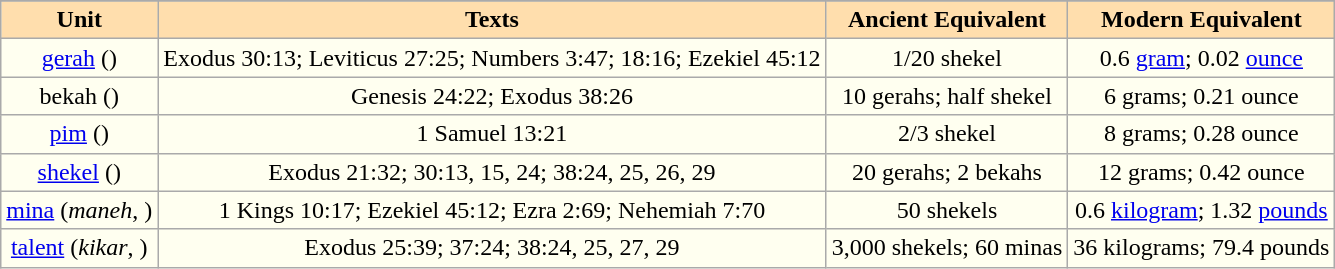<table class="wikitable" style="background:Ivory; text-align:center">
<tr>
</tr>
<tr>
<th style="background:Navajowhite;">Unit</th>
<th style="background:Navajowhite;">Texts</th>
<th style="background:Navajowhite;">Ancient Equivalent</th>
<th style="background:Navajowhite;">Modern Equivalent</th>
</tr>
<tr>
<td><a href='#'>gerah</a> ()</td>
<td>Exodus 30:13; Leviticus 27:25; Numbers 3:47; 18:16; Ezekiel 45:12</td>
<td>1/20 shekel</td>
<td>0.6 <a href='#'>gram</a>; 0.02 <a href='#'>ounce</a></td>
</tr>
<tr>
<td>bekah ()</td>
<td>Genesis 24:22; Exodus 38:26</td>
<td>10 gerahs; half shekel</td>
<td>6 grams; 0.21 ounce</td>
</tr>
<tr>
<td><a href='#'>pim</a> ()</td>
<td>1 Samuel 13:21</td>
<td>2/3 shekel</td>
<td>8 grams; 0.28 ounce</td>
</tr>
<tr>
<td><a href='#'>shekel</a> ()</td>
<td>Exodus 21:32; 30:13, 15, 24; 38:24, 25, 26, 29</td>
<td>20 gerahs; 2 bekahs</td>
<td>12 grams; 0.42 ounce</td>
</tr>
<tr>
<td><a href='#'>mina</a> (<em>maneh</em>, )</td>
<td>1 Kings 10:17; Ezekiel 45:12; Ezra 2:69; Nehemiah 7:70</td>
<td>50 shekels</td>
<td>0.6 <a href='#'>kilogram</a>; 1.32 <a href='#'>pounds</a></td>
</tr>
<tr>
<td><a href='#'>talent</a> (<em>kikar</em>, )</td>
<td>Exodus 25:39; 37:24; 38:24, 25, 27, 29</td>
<td>3,000 shekels; 60 minas</td>
<td>36 kilograms; 79.4 pounds</td>
</tr>
</table>
